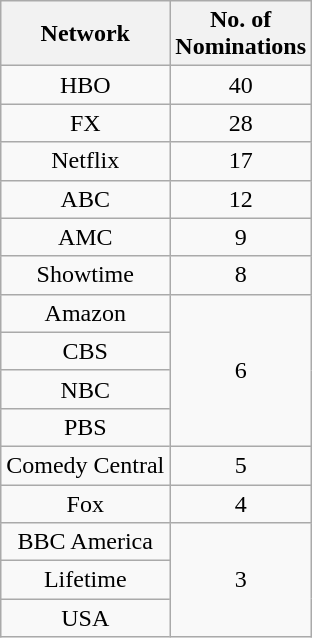<table class="wikitable">
<tr>
<th>Network</th>
<th>No. of<br>Nominations</th>
</tr>
<tr style="text-align:center">
<td>HBO</td>
<td>40</td>
</tr>
<tr style="text-align:center">
<td>FX</td>
<td>28</td>
</tr>
<tr style="text-align:center">
<td>Netflix</td>
<td>17</td>
</tr>
<tr style="text-align:center">
<td>ABC</td>
<td>12</td>
</tr>
<tr style="text-align:center">
<td>AMC</td>
<td>9</td>
</tr>
<tr style="text-align:center">
<td>Showtime</td>
<td>8</td>
</tr>
<tr style="text-align:center">
<td>Amazon</td>
<td rowspan="4">6</td>
</tr>
<tr style="text-align:center">
<td>CBS</td>
</tr>
<tr style="text-align:center">
<td>NBC</td>
</tr>
<tr style="text-align:center">
<td>PBS</td>
</tr>
<tr style="text-align:center">
<td>Comedy Central</td>
<td>5</td>
</tr>
<tr style="text-align:center">
<td>Fox</td>
<td>4</td>
</tr>
<tr style="text-align:center">
<td>BBC America</td>
<td rowspan="3">3</td>
</tr>
<tr style="text-align:center">
<td>Lifetime</td>
</tr>
<tr style="text-align:center">
<td>USA</td>
</tr>
</table>
